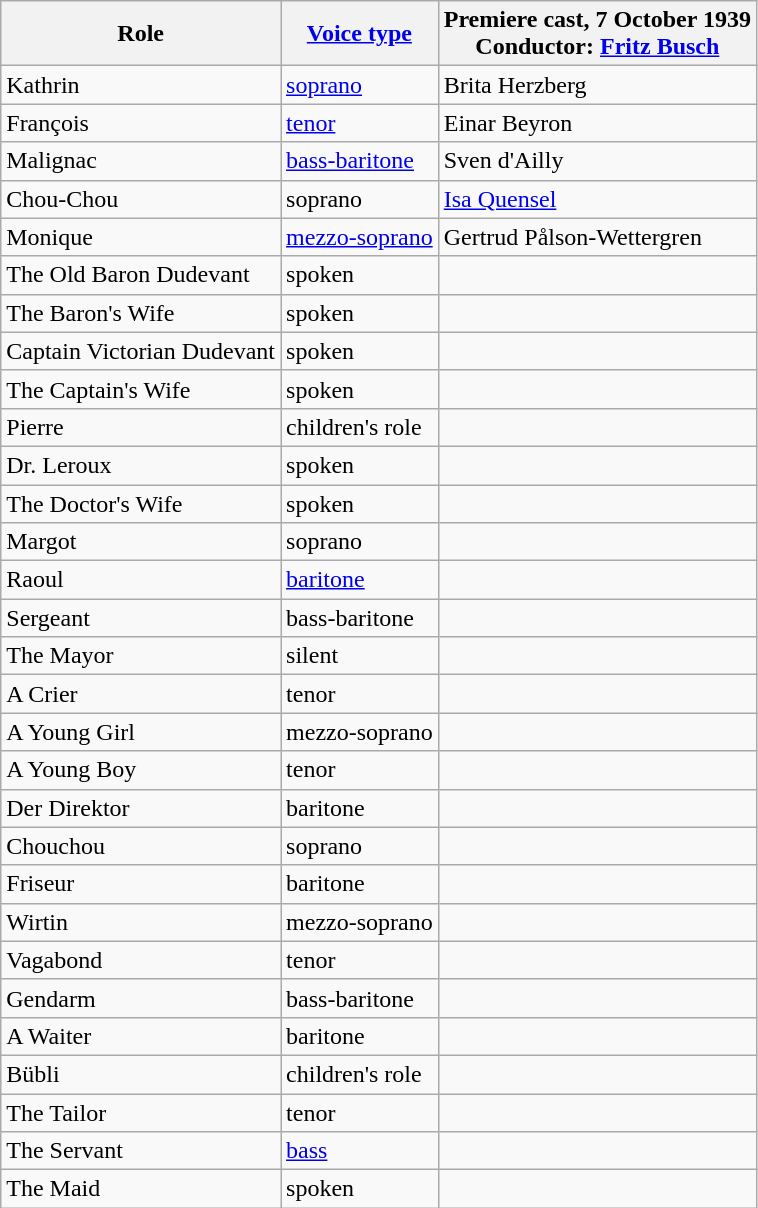<table class="wikitable">
<tr>
<th>Role</th>
<th><a href='#'>Voice type </a></th>
<th>Premiere cast, 7 October 1939<br>Conductor: <a href='#'>Fritz Busch</a></th>
</tr>
<tr>
<td>Kathrin</td>
<td><a href='#'>soprano</a></td>
<td>Brita Herzberg</td>
</tr>
<tr>
<td>François</td>
<td><a href='#'>tenor</a></td>
<td>Einar Beyron</td>
</tr>
<tr>
<td>Malignac</td>
<td><a href='#'>bass-baritone</a></td>
<td>Sven d'Ailly</td>
</tr>
<tr>
<td>Chou-Chou</td>
<td>soprano</td>
<td><a href='#'>Isa Quensel</a></td>
</tr>
<tr>
<td>Monique</td>
<td><a href='#'>mezzo-soprano</a></td>
<td>Gertrud Pålson-Wettergren</td>
</tr>
<tr>
<td>The Old Baron Dudevant</td>
<td>spoken</td>
<td></td>
</tr>
<tr>
<td>The Baron's Wife</td>
<td>spoken</td>
<td></td>
</tr>
<tr>
<td>Captain Victorian Dudevant</td>
<td>spoken</td>
<td></td>
</tr>
<tr>
<td>The Captain's Wife</td>
<td>spoken</td>
<td></td>
</tr>
<tr>
<td>Pierre</td>
<td>children's role</td>
<td></td>
</tr>
<tr>
<td>Dr. Leroux</td>
<td>spoken</td>
<td></td>
</tr>
<tr>
<td>The Doctor's Wife</td>
<td>spoken</td>
<td></td>
</tr>
<tr>
<td>Margot</td>
<td>soprano</td>
<td></td>
</tr>
<tr>
<td>Raoul</td>
<td><a href='#'>baritone</a></td>
<td></td>
</tr>
<tr>
<td>Sergeant</td>
<td>bass-baritone</td>
<td></td>
</tr>
<tr>
<td>The Mayor</td>
<td>silent</td>
<td></td>
</tr>
<tr>
<td>A Crier</td>
<td>tenor</td>
<td></td>
</tr>
<tr>
<td>A Young Girl</td>
<td>mezzo-soprano</td>
<td></td>
</tr>
<tr>
<td>A Young Boy</td>
<td>tenor</td>
<td></td>
</tr>
<tr>
<td>Der Direktor</td>
<td>baritone</td>
<td></td>
</tr>
<tr>
<td>Chouchou</td>
<td>soprano</td>
<td></td>
</tr>
<tr>
<td>Friseur</td>
<td>baritone</td>
<td></td>
</tr>
<tr>
<td>Wirtin</td>
<td>mezzo-soprano</td>
<td></td>
</tr>
<tr>
<td>Vagabond</td>
<td>tenor</td>
<td></td>
</tr>
<tr>
<td>Gendarm</td>
<td>bass-baritone</td>
<td></td>
</tr>
<tr>
<td>A Waiter</td>
<td>baritone</td>
<td></td>
</tr>
<tr>
<td>Bübli</td>
<td>children's role</td>
<td></td>
</tr>
<tr>
<td>The Tailor</td>
<td>tenor</td>
<td></td>
</tr>
<tr>
<td>The Servant</td>
<td><a href='#'>bass</a></td>
<td></td>
</tr>
<tr>
<td>The Maid</td>
<td>spoken</td>
<td></td>
</tr>
</table>
